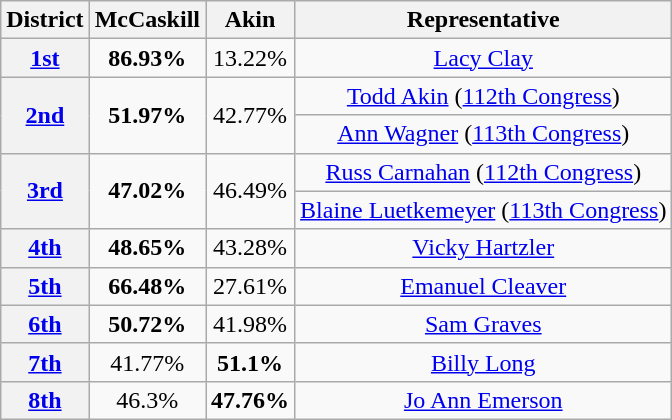<table class=wikitable>
<tr>
<th>District</th>
<th>McCaskill</th>
<th>Akin</th>
<th>Representative</th>
</tr>
<tr align=center>
<th rowspan=1 ><a href='#'>1st</a></th>
<td rowspan=1><strong>86.93%</strong></td>
<td rowspan=1>13.22%</td>
<td><a href='#'>Lacy Clay</a></td>
</tr>
<tr align=center>
<th rowspan=2 ><a href='#'>2nd</a></th>
<td rowspan=2><strong>51.97%</strong></td>
<td rowspan=2>42.77%</td>
<td><a href='#'>Todd Akin</a> (<a href='#'>112th Congress</a>)</td>
</tr>
<tr align=center>
<td><a href='#'>Ann Wagner</a> (<a href='#'>113th Congress</a>)</td>
</tr>
<tr align=center>
<th rowspan=2 ><a href='#'>3rd</a></th>
<td rowspan=2><strong>47.02%</strong></td>
<td rowspan=2>46.49%</td>
<td><a href='#'>Russ Carnahan</a> (<a href='#'>112th Congress</a>)</td>
</tr>
<tr align=center>
<td><a href='#'>Blaine Luetkemeyer</a> (<a href='#'>113th Congress</a>)</td>
</tr>
<tr align=center>
<th rowspan=1 ><a href='#'>4th</a></th>
<td rowspan=1><strong>48.65%</strong></td>
<td rowspan=1>43.28%</td>
<td><a href='#'>Vicky Hartzler</a></td>
</tr>
<tr align=center>
<th rowspan=1 ><a href='#'>5th</a></th>
<td rowspan=1><strong>66.48%</strong></td>
<td rowspan=1>27.61%</td>
<td><a href='#'>Emanuel Cleaver</a></td>
</tr>
<tr align=center>
<th rowspan=1 ><a href='#'>6th</a></th>
<td rowspan=1><strong>50.72%</strong></td>
<td rowspan=1>41.98%</td>
<td><a href='#'>Sam Graves</a></td>
</tr>
<tr align=center>
<th rowspan=1 ><a href='#'>7th</a></th>
<td rowspan=1>41.77%</td>
<td rowspan=1><strong>51.1%</strong></td>
<td><a href='#'>Billy Long</a></td>
</tr>
<tr align=center>
<th rowspan=1 ><a href='#'>8th</a></th>
<td rowspan=1>46.3%</td>
<td rowspan=1><strong>47.76%</strong></td>
<td><a href='#'>Jo Ann Emerson</a></td>
</tr>
</table>
